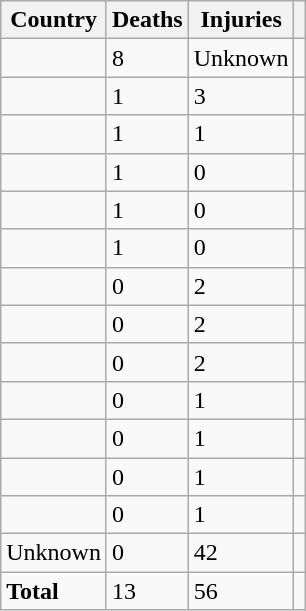<table class="wikitable centre sortable">
<tr>
<th scope="col">Country</th>
<th scope="col">Deaths</th>
<th scope="col">Injuries</th>
<th scope="col" class="unsortable"></th>
</tr>
<tr>
<td scope="row" style="text-align:left;"></td>
<td>8</td>
<td>Unknown</td>
<td></td>
</tr>
<tr>
<td scope="row" style="text-align:left;"></td>
<td>1</td>
<td>3</td>
<td></td>
</tr>
<tr>
<td scope="row" style="text-align:left;"></td>
<td>1</td>
<td>1</td>
<td></td>
</tr>
<tr>
<td scope="row" style="text-align:left;"></td>
<td>1</td>
<td>0</td>
<td></td>
</tr>
<tr>
<td scope="row" style="text-align:left;"></td>
<td>1</td>
<td>0</td>
<td></td>
</tr>
<tr>
<td scope="row" style="text-align:left;"></td>
<td>1</td>
<td>0</td>
<td></td>
</tr>
<tr>
<td scope="row" style="text-align:left;"></td>
<td>0</td>
<td>2</td>
<td></td>
</tr>
<tr>
<td scope="row" style="text-align:left;"></td>
<td>0</td>
<td>2</td>
<td></td>
</tr>
<tr>
<td scope="row" style="text-align:left;"></td>
<td>0</td>
<td>2</td>
<td></td>
</tr>
<tr>
<td scope="row" style="text-align:left;"></td>
<td>0</td>
<td>1</td>
<td></td>
</tr>
<tr>
<td scope="row" style="text-align:left;"></td>
<td>0</td>
<td>1</td>
<td></td>
</tr>
<tr>
<td scope="row" style="text-align:left;"></td>
<td>0</td>
<td>1</td>
<td></td>
</tr>
<tr>
<td scope="row" style="text-align:left;"></td>
<td>0</td>
<td>1</td>
<td></td>
</tr>
<tr>
<td scope="row" style="text-align:left;">Unknown</td>
<td>0</td>
<td>42</td>
<td></td>
</tr>
<tr class="sortbottom">
<td scope="row" style="text-align:left;"><strong>Total</strong></td>
<td>13</td>
<td>56</td>
<td></td>
</tr>
</table>
